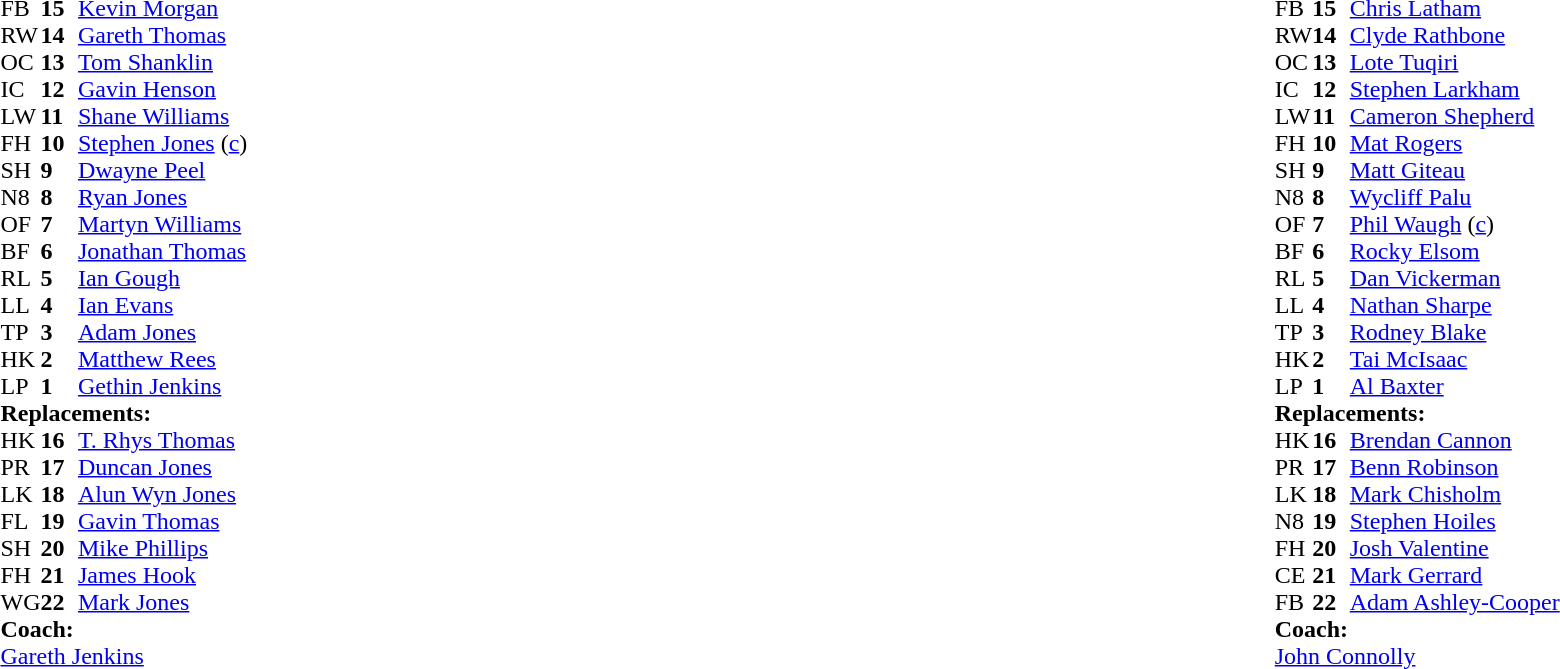<table width="100%">
<tr>
<td valign="top" width="50%"><br><table style="font-size: 100%" cellspacing="0" cellpadding="0">
<tr>
<th width="25"></th>
<th width="25"></th>
</tr>
<tr>
<td>FB</td>
<td><strong>15</strong></td>
<td><a href='#'>Kevin Morgan</a></td>
</tr>
<tr>
<td>RW</td>
<td><strong>14</strong></td>
<td><a href='#'>Gareth Thomas</a></td>
</tr>
<tr>
<td>OC</td>
<td><strong>13</strong></td>
<td><a href='#'>Tom Shanklin</a></td>
</tr>
<tr>
<td>IC</td>
<td><strong>12</strong></td>
<td><a href='#'>Gavin Henson</a></td>
</tr>
<tr>
<td>LW</td>
<td><strong>11</strong></td>
<td><a href='#'>Shane Williams</a></td>
</tr>
<tr>
<td>FH</td>
<td><strong>10</strong></td>
<td><a href='#'>Stephen Jones</a> (<a href='#'>c</a>)</td>
<td></td>
</tr>
<tr>
<td>SH</td>
<td><strong>9</strong></td>
<td><a href='#'>Dwayne Peel</a></td>
</tr>
<tr>
<td>N8</td>
<td><strong>8</strong></td>
<td><a href='#'>Ryan Jones</a></td>
</tr>
<tr>
<td>OF</td>
<td><strong>7</strong></td>
<td><a href='#'>Martyn Williams</a></td>
</tr>
<tr>
<td>BF</td>
<td><strong>6</strong></td>
<td><a href='#'>Jonathan Thomas</a></td>
</tr>
<tr>
<td>RL</td>
<td><strong>5</strong></td>
<td><a href='#'>Ian Gough</a></td>
</tr>
<tr>
<td>LL</td>
<td><strong>4</strong></td>
<td><a href='#'>Ian Evans</a></td>
</tr>
<tr>
<td>TP</td>
<td><strong>3</strong></td>
<td><a href='#'>Adam Jones</a></td>
<td></td>
</tr>
<tr>
<td>HK</td>
<td><strong>2</strong></td>
<td><a href='#'>Matthew Rees</a></td>
</tr>
<tr>
<td>LP</td>
<td><strong>1</strong></td>
<td><a href='#'>Gethin Jenkins</a></td>
</tr>
<tr>
<td colspan="3"><strong>Replacements:</strong></td>
</tr>
<tr>
<td>HK</td>
<td><strong>16</strong></td>
<td><a href='#'>T. Rhys Thomas</a></td>
</tr>
<tr>
<td>PR</td>
<td><strong>17</strong></td>
<td><a href='#'>Duncan Jones</a></td>
<td></td>
</tr>
<tr>
<td>LK</td>
<td><strong>18</strong></td>
<td><a href='#'>Alun Wyn Jones</a></td>
</tr>
<tr>
<td>FL</td>
<td><strong>19</strong></td>
<td><a href='#'>Gavin Thomas</a></td>
</tr>
<tr>
<td>SH</td>
<td><strong>20</strong></td>
<td><a href='#'>Mike Phillips</a></td>
</tr>
<tr>
<td>FH</td>
<td><strong>21</strong></td>
<td><a href='#'>James Hook</a></td>
<td></td>
</tr>
<tr>
<td>WG</td>
<td><strong>22</strong></td>
<td><a href='#'>Mark Jones</a></td>
</tr>
<tr>
<td colspan="3"><strong>Coach:</strong></td>
</tr>
<tr>
<td colspan="3"> <a href='#'>Gareth Jenkins</a></td>
</tr>
</table>
</td>
<td valign="top" width="50%"><br><table style="font-size: 100%" cellspacing="0" cellpadding="0" align="center">
<tr>
<th width="25"></th>
<th width="25"></th>
</tr>
<tr>
<td>FB</td>
<td><strong>15</strong></td>
<td><a href='#'>Chris Latham</a></td>
</tr>
<tr>
<td>RW</td>
<td><strong>14</strong></td>
<td><a href='#'>Clyde Rathbone</a></td>
</tr>
<tr>
<td>OC</td>
<td><strong>13</strong></td>
<td><a href='#'>Lote Tuqiri</a></td>
</tr>
<tr>
<td>IC</td>
<td><strong>12</strong></td>
<td><a href='#'>Stephen Larkham</a></td>
<td></td>
</tr>
<tr>
<td>LW</td>
<td><strong>11</strong></td>
<td><a href='#'>Cameron Shepherd</a></td>
</tr>
<tr>
<td>FH</td>
<td><strong>10</strong></td>
<td><a href='#'>Mat Rogers</a></td>
</tr>
<tr>
<td>SH</td>
<td><strong>9</strong></td>
<td><a href='#'>Matt Giteau</a></td>
</tr>
<tr>
<td>N8</td>
<td><strong>8</strong></td>
<td><a href='#'>Wycliff Palu</a></td>
<td></td>
</tr>
<tr>
<td>OF</td>
<td><strong>7</strong></td>
<td><a href='#'>Phil Waugh</a> (<a href='#'>c</a>)</td>
</tr>
<tr>
<td>BF</td>
<td><strong>6</strong></td>
<td><a href='#'>Rocky Elsom</a></td>
</tr>
<tr>
<td>RL</td>
<td><strong>5</strong></td>
<td><a href='#'>Dan Vickerman</a></td>
<td></td>
</tr>
<tr>
<td>LL</td>
<td><strong>4</strong></td>
<td><a href='#'>Nathan Sharpe</a></td>
</tr>
<tr>
<td>TP</td>
<td><strong>3</strong></td>
<td><a href='#'>Rodney Blake</a></td>
</tr>
<tr>
<td>HK</td>
<td><strong>2</strong></td>
<td><a href='#'>Tai McIsaac</a></td>
<td></td>
</tr>
<tr>
<td>LP</td>
<td><strong>1</strong></td>
<td><a href='#'>Al Baxter</a></td>
</tr>
<tr>
<td colspan="3"><strong>Replacements:</strong></td>
</tr>
<tr>
<td>HK</td>
<td><strong>16</strong></td>
<td><a href='#'>Brendan Cannon</a></td>
<td></td>
</tr>
<tr>
<td>PR</td>
<td><strong>17</strong></td>
<td><a href='#'>Benn Robinson</a></td>
</tr>
<tr>
<td>LK</td>
<td><strong>18</strong></td>
<td><a href='#'>Mark Chisholm</a></td>
<td></td>
</tr>
<tr>
<td>N8</td>
<td><strong>19</strong></td>
<td><a href='#'>Stephen Hoiles</a></td>
<td></td>
</tr>
<tr>
<td>FH</td>
<td><strong>20</strong></td>
<td><a href='#'>Josh Valentine</a></td>
<td></td>
</tr>
<tr>
<td>CE</td>
<td><strong>21</strong></td>
<td><a href='#'>Mark Gerrard</a></td>
</tr>
<tr>
<td>FB</td>
<td><strong>22</strong></td>
<td><a href='#'>Adam Ashley-Cooper</a></td>
</tr>
<tr>
<td colspan="3"><strong>Coach:</strong></td>
</tr>
<tr>
<td colspan="3"> <a href='#'>John Connolly</a></td>
</tr>
</table>
</td>
</tr>
</table>
